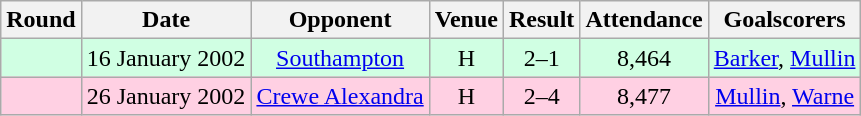<table class="wikitable sortable" style="text-align:center">
<tr>
<th>Round</th>
<th>Date</th>
<th>Opponent</th>
<th>Venue</th>
<th>Result</th>
<th>Attendance</th>
<th>Goalscorers</th>
</tr>
<tr style="background-color: #d0ffe3;">
<td></td>
<td>16 January 2002</td>
<td><a href='#'>Southampton</a></td>
<td>H</td>
<td>2–1</td>
<td>8,464</td>
<td><a href='#'>Barker</a>, <a href='#'>Mullin</a></td>
</tr>
<tr style="background-color: #ffd0e3;">
<td></td>
<td>26 January 2002</td>
<td><a href='#'>Crewe Alexandra</a></td>
<td>H</td>
<td>2–4</td>
<td>8,477</td>
<td><a href='#'>Mullin</a>, <a href='#'>Warne</a></td>
</tr>
</table>
